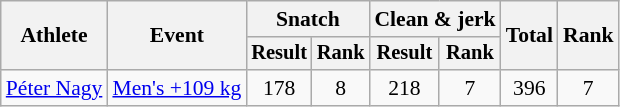<table class="wikitable" style="font-size:90%">
<tr>
<th rowspan="2">Athlete</th>
<th rowspan="2">Event</th>
<th colspan="2">Snatch</th>
<th colspan="2">Clean & jerk</th>
<th rowspan="2">Total</th>
<th rowspan="2">Rank</th>
</tr>
<tr style="font-size:95%">
<th>Result</th>
<th>Rank</th>
<th>Result</th>
<th>Rank</th>
</tr>
<tr align=center>
<td align=left><a href='#'>Péter Nagy</a></td>
<td align=left><a href='#'>Men's +109 kg</a></td>
<td>178</td>
<td>8</td>
<td>218</td>
<td>7</td>
<td>396</td>
<td>7</td>
</tr>
</table>
